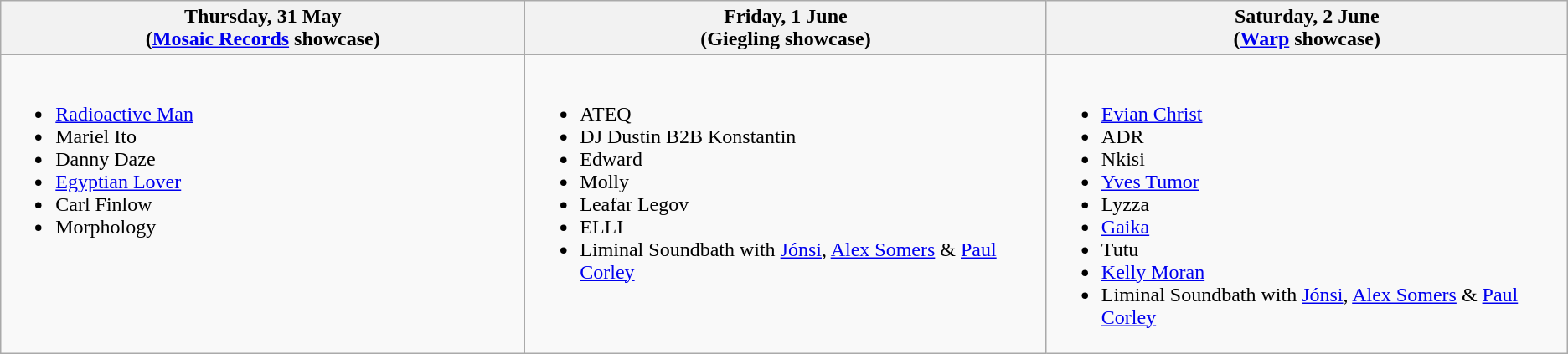<table class="wikitable">
<tr>
<th width="500">Thursday, 31 May<br>(<a href='#'>Mosaic Records</a> showcase)</th>
<th width="500">Friday, 1 June<br>(Giegling showcase)</th>
<th width="500">Saturday, 2 June<br>(<a href='#'>Warp</a> showcase)</th>
</tr>
<tr valign="top">
<td><br><ul><li><a href='#'>Radioactive Man</a></li><li>Mariel Ito</li><li>Danny Daze</li><li><a href='#'>Egyptian Lover</a></li><li>Carl Finlow</li><li>Morphology</li></ul></td>
<td><br><ul><li>ATEQ</li><li>DJ Dustin B2B Konstantin</li><li>Edward</li><li>Molly</li><li>Leafar Legov</li><li>ELLI</li><li>Liminal Soundbath with <a href='#'>Jónsi</a>, <a href='#'>Alex Somers</a> & <a href='#'>Paul Corley</a></li></ul></td>
<td><br><ul><li><a href='#'>Evian Christ</a></li><li>ADR</li><li>Nkisi</li><li><a href='#'>Yves Tumor</a></li><li>Lyzza</li><li><a href='#'>Gaika</a></li><li>Tutu</li><li><a href='#'>Kelly Moran</a></li><li>Liminal Soundbath with <a href='#'>Jónsi</a>, <a href='#'>Alex Somers</a> & <a href='#'>Paul Corley</a></li></ul></td>
</tr>
</table>
